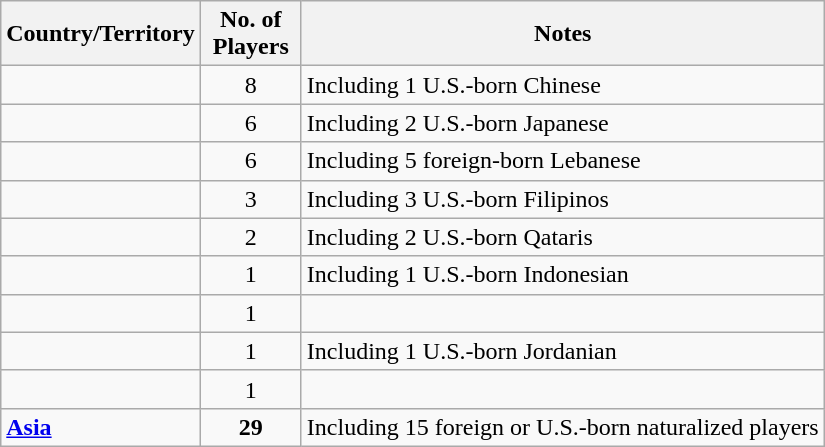<table class="wikitable sortable">
<tr>
<th scope="col" style="width:120px;">Country/Territory</th>
<th scope="col" style="width:60px;">No. of Players</th>
<th scope="col" class="unsortable">Notes</th>
</tr>
<tr>
<td></td>
<td style="text-align:center">8</td>
<td>Including 1 U.S.-born Chinese</td>
</tr>
<tr>
<td></td>
<td style="text-align:center">6</td>
<td>Including 2 U.S.-born Japanese</td>
</tr>
<tr>
<td></td>
<td style="text-align:center">6</td>
<td>Including 5 foreign-born Lebanese</td>
</tr>
<tr>
<td></td>
<td style="text-align:center">3</td>
<td>Including 3 U.S.-born Filipinos</td>
</tr>
<tr>
<td></td>
<td style="text-align:center">2</td>
<td>Including 2 U.S.-born Qataris</td>
</tr>
<tr>
<td></td>
<td style="text-align:center">1</td>
<td>Including 1 U.S.-born Indonesian</td>
</tr>
<tr>
<td></td>
<td style="text-align:center">1</td>
<td></td>
</tr>
<tr>
<td></td>
<td style="text-align:center">1</td>
<td>Including 1 U.S.-born Jordanian</td>
</tr>
<tr>
<td></td>
<td style="text-align:center">1</td>
<td></td>
</tr>
<tr>
<td><strong> <a href='#'>Asia</a></strong></td>
<td style="text-align:center"><strong>29</strong></td>
<td>Including 15 foreign or U.S.-born naturalized players</td>
</tr>
</table>
